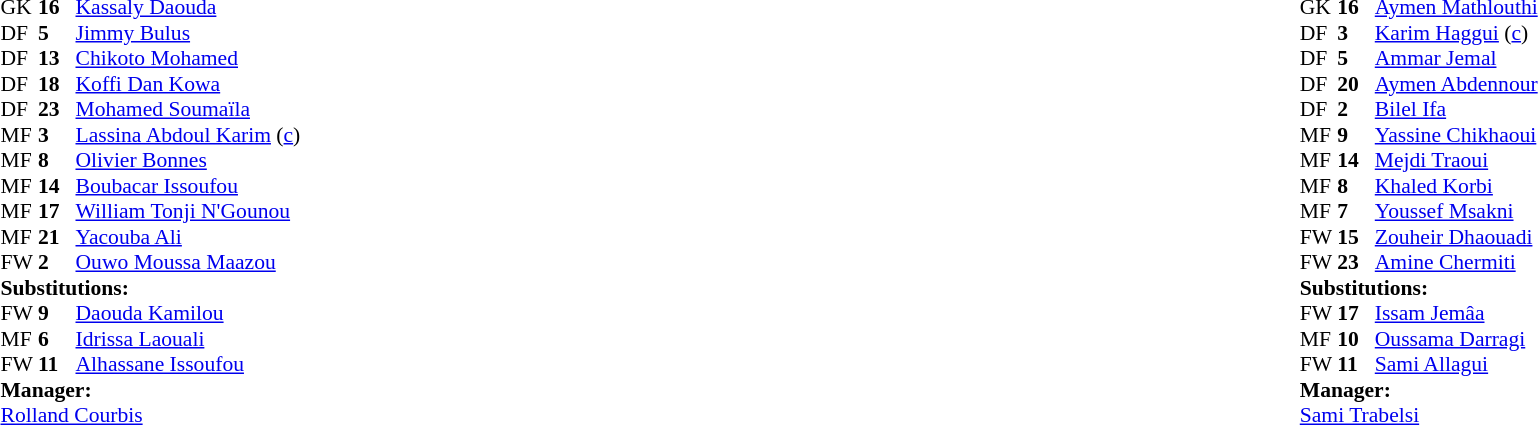<table width="100%">
<tr>
<td valign="top" width="50%"><br><table style="font-size: 90%" cellspacing="0" cellpadding="0">
<tr>
<th width="25"></th>
<th width="25"></th>
</tr>
<tr>
<td>GK</td>
<td><strong>16</strong></td>
<td><a href='#'>Kassaly Daouda</a></td>
</tr>
<tr>
<td>DF</td>
<td><strong>5</strong></td>
<td><a href='#'>Jimmy Bulus</a></td>
<td></td>
<td></td>
</tr>
<tr>
<td>DF</td>
<td><strong>13</strong></td>
<td><a href='#'>Chikoto Mohamed</a></td>
</tr>
<tr>
<td>DF</td>
<td><strong>18</strong></td>
<td><a href='#'>Koffi Dan Kowa</a></td>
</tr>
<tr>
<td>DF</td>
<td><strong>23</strong></td>
<td><a href='#'>Mohamed Soumaïla</a></td>
</tr>
<tr>
<td>MF</td>
<td><strong>3</strong></td>
<td><a href='#'>Lassina Abdoul Karim</a> (<a href='#'>c</a>)</td>
<td></td>
</tr>
<tr>
<td>MF</td>
<td><strong>8</strong></td>
<td><a href='#'>Olivier Bonnes</a></td>
</tr>
<tr>
<td>MF</td>
<td><strong>14</strong></td>
<td><a href='#'>Boubacar Issoufou</a></td>
<td></td>
<td></td>
</tr>
<tr>
<td>MF</td>
<td><strong>17</strong></td>
<td><a href='#'>William Tonji N'Gounou</a></td>
<td></td>
<td></td>
</tr>
<tr>
<td>MF</td>
<td><strong>21</strong></td>
<td><a href='#'>Yacouba Ali</a></td>
</tr>
<tr>
<td>FW</td>
<td><strong>2</strong></td>
<td><a href='#'>Ouwo Moussa Maazou</a></td>
</tr>
<tr>
<td colspan=3><strong>Substitutions:</strong></td>
</tr>
<tr>
<td>FW</td>
<td><strong>9</strong></td>
<td><a href='#'>Daouda Kamilou</a></td>
<td></td>
<td></td>
</tr>
<tr>
<td>MF</td>
<td><strong>6</strong></td>
<td><a href='#'>Idrissa Laouali</a></td>
<td></td>
<td></td>
</tr>
<tr>
<td>FW</td>
<td><strong>11</strong></td>
<td><a href='#'>Alhassane Issoufou</a></td>
<td></td>
<td></td>
</tr>
<tr>
<td colspan=3><strong>Manager:</strong></td>
</tr>
<tr>
<td colspan=3> <a href='#'>Rolland Courbis</a></td>
</tr>
</table>
</td>
<td valign="top"></td>
<td valign="top" width="50%"><br><table style="font-size: 90%" cellspacing="0" cellpadding="0" align="center">
<tr>
<th width=25></th>
<th width=25></th>
</tr>
<tr>
<td>GK</td>
<td><strong>16</strong></td>
<td><a href='#'>Aymen Mathlouthi</a></td>
</tr>
<tr>
<td>DF</td>
<td><strong>3</strong></td>
<td><a href='#'>Karim Haggui</a> (<a href='#'>c</a>)</td>
<td></td>
</tr>
<tr>
<td>DF</td>
<td><strong>5</strong></td>
<td><a href='#'>Ammar Jemal</a></td>
</tr>
<tr>
<td>DF</td>
<td><strong>20</strong></td>
<td><a href='#'>Aymen Abdennour</a></td>
</tr>
<tr>
<td>DF</td>
<td><strong>2</strong></td>
<td><a href='#'>Bilel Ifa</a></td>
<td></td>
</tr>
<tr>
<td>MF</td>
<td><strong>9</strong></td>
<td><a href='#'>Yassine Chikhaoui</a></td>
<td></td>
<td></td>
</tr>
<tr>
<td>MF</td>
<td><strong>14</strong></td>
<td><a href='#'>Mejdi Traoui</a></td>
<td></td>
</tr>
<tr>
<td>MF</td>
<td><strong>8</strong></td>
<td><a href='#'>Khaled Korbi</a></td>
</tr>
<tr>
<td>MF</td>
<td><strong>7</strong></td>
<td><a href='#'>Youssef Msakni</a></td>
</tr>
<tr>
<td>FW</td>
<td><strong>15</strong></td>
<td><a href='#'>Zouheir Dhaouadi</a></td>
<td></td>
<td></td>
</tr>
<tr>
<td>FW</td>
<td><strong>23</strong></td>
<td><a href='#'>Amine Chermiti</a></td>
<td></td>
<td></td>
</tr>
<tr>
<td colspan=3><strong>Substitutions:</strong></td>
</tr>
<tr>
<td>FW</td>
<td><strong>17</strong></td>
<td><a href='#'>Issam Jemâa</a></td>
<td></td>
<td></td>
</tr>
<tr>
<td>MF</td>
<td><strong>10</strong></td>
<td><a href='#'>Oussama Darragi</a></td>
<td></td>
<td></td>
</tr>
<tr>
<td>FW</td>
<td><strong>11</strong></td>
<td><a href='#'>Sami Allagui</a></td>
<td></td>
<td></td>
</tr>
<tr>
<td colspan=3><strong>Manager:</strong></td>
</tr>
<tr>
<td colspan=3><a href='#'>Sami Trabelsi</a></td>
</tr>
</table>
</td>
</tr>
</table>
